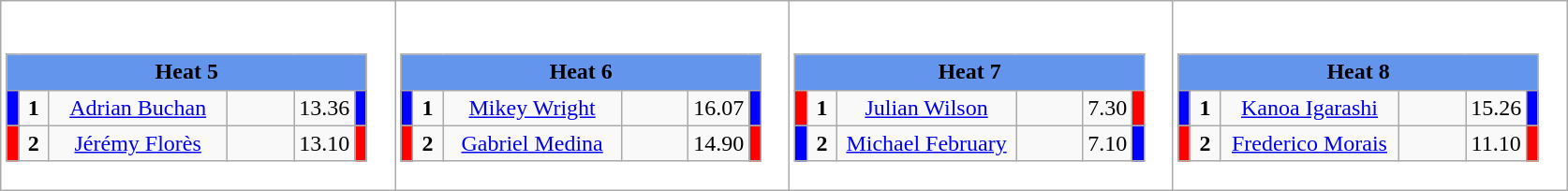<table class="wikitable" style="background:#fff;">
<tr>
<td><div><br><table class="wikitable">
<tr>
<td colspan="6"  style="text-align:center; background:#6495ed;"><strong>Heat 5</strong></td>
</tr>
<tr>
<td style="width:01px; background: #00f;"></td>
<td style="width:14px; text-align:center;"><strong>1</strong></td>
<td style="width:120px; text-align:center;"><a href='#'>Adrian Buchan</a></td>
<td style="width:40px; text-align:center;"></td>
<td style="width:20px; text-align:center;">13.36</td>
<td style="width:01px; background: #00f;"></td>
</tr>
<tr>
<td style="width:01px; background: #f00;"></td>
<td style="width:14px; text-align:center;"><strong>2</strong></td>
<td style="width:120px; text-align:center;"><a href='#'>Jérémy Florès</a></td>
<td style="width:40px; text-align:center;"></td>
<td style="width:20px; text-align:center;">13.10</td>
<td style="width:01px; background: #f00;"></td>
</tr>
</table>
</div></td>
<td><div><br><table class="wikitable">
<tr>
<td colspan="6"  style="text-align:center; background:#6495ed;"><strong>Heat 6</strong></td>
</tr>
<tr>
<td style="width:01px; background: #00f;"></td>
<td style="width:14px; text-align:center;"><strong>1</strong></td>
<td style="width:120px; text-align:center;"><a href='#'>Mikey Wright</a></td>
<td style="width:40px; text-align:center;"></td>
<td style="width:20px; text-align:center;">16.07</td>
<td style="width:01px; background: #00f;"></td>
</tr>
<tr>
<td style="width:01px; background: #f00;"></td>
<td style="width:14px; text-align:center;"><strong>2</strong></td>
<td style="width:120px; text-align:center;"><a href='#'>Gabriel Medina</a></td>
<td style="width:40px; text-align:center;"></td>
<td style="width:20px; text-align:center;">14.90</td>
<td style="width:01px; background: #f00;"></td>
</tr>
</table>
</div></td>
<td><div><br><table class="wikitable">
<tr>
<td colspan="6"  style="text-align:center; background:#6495ed;"><strong>Heat 7</strong></td>
</tr>
<tr>
<td style="width:01px; background: #f00;"></td>
<td style="width:14px; text-align:center;"><strong>1</strong></td>
<td style="width:120px; text-align:center;"><a href='#'>Julian Wilson</a></td>
<td style="width:40px; text-align:center;"></td>
<td style="width:20px; text-align:center;">7.30</td>
<td style="width:01px; background: #f00;"></td>
</tr>
<tr>
<td style="width:01px; background: #00f;"></td>
<td style="width:14px; text-align:center;"><strong>2</strong></td>
<td style="width:120px; text-align:center;"><a href='#'>Michael February</a></td>
<td style="width:40px; text-align:center;"></td>
<td style="width:20px; text-align:center;">7.10</td>
<td style="width:01px; background: #00f;"></td>
</tr>
</table>
</div></td>
<td><div><br><table class="wikitable">
<tr>
<td colspan="6"  style="text-align:center; background:#6495ed;"><strong>Heat 8</strong></td>
</tr>
<tr>
<td style="width:01px; background: #00f;"></td>
<td style="width:14px; text-align:center;"><strong>1</strong></td>
<td style="width:120px; text-align:center;"><a href='#'>Kanoa Igarashi</a></td>
<td style="width:40px; text-align:center;"></td>
<td style="width:20px; text-align:center;">15.26</td>
<td style="width:01px; background: #00f;"></td>
</tr>
<tr>
<td style="width:01px; background: #f00;"></td>
<td style="width:14px; text-align:center;"><strong>2</strong></td>
<td style="width:120px; text-align:center;"><a href='#'>Frederico Morais</a></td>
<td style="width:40px; text-align:center;"></td>
<td style="width:20px; text-align:center;">11.10</td>
<td style="width:01px; background: #f00;"></td>
</tr>
</table>
</div></td>
</tr>
</table>
